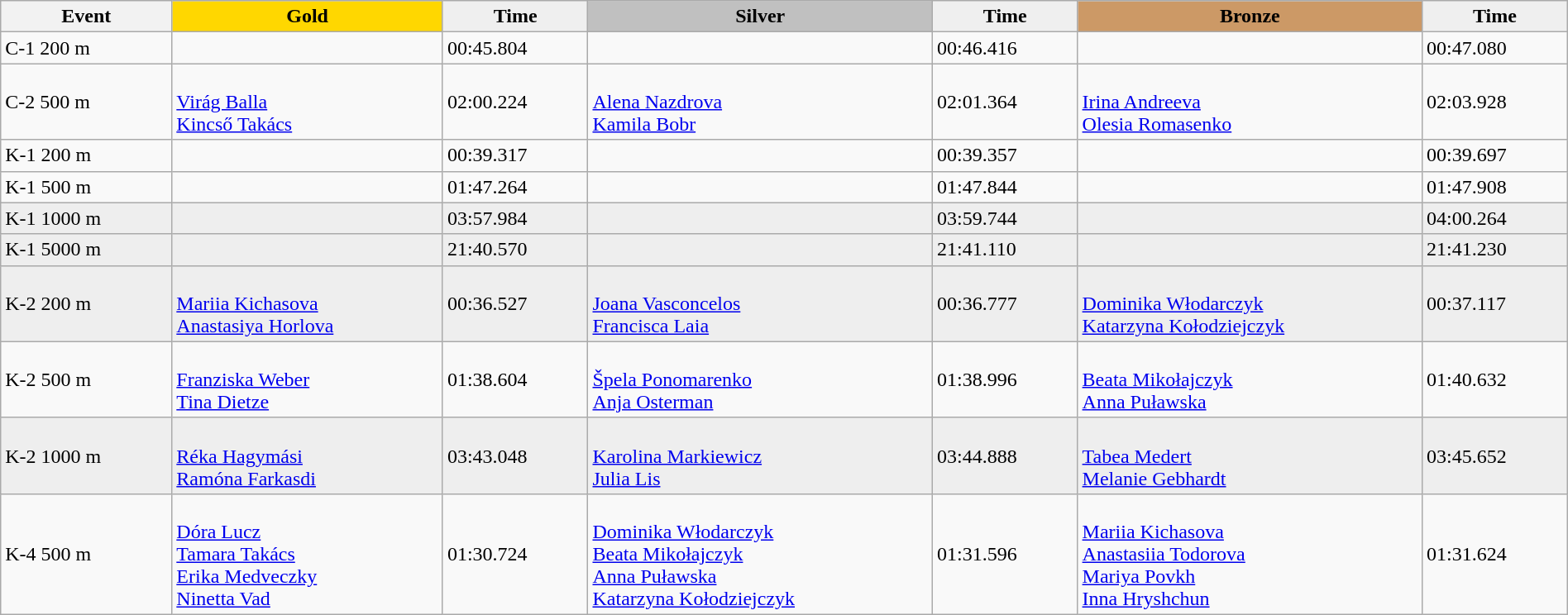<table class="wikitable" width=100%>
<tr>
<th>Event</th>
<td align=center bgcolor="gold"><strong>Gold</strong></td>
<td align=center bgcolor="EFEFEF"><strong>Time</strong></td>
<td align=center bgcolor="silver"><strong>Silver</strong></td>
<td align=center bgcolor="EFEFEF"><strong>Time</strong></td>
<td align=center bgcolor="CC9966"><strong>Bronze</strong></td>
<td align=center bgcolor="EFEFEF"><strong>Time</strong></td>
</tr>
<tr>
<td>C-1 200 m </td>
<td></td>
<td>00:45.804</td>
<td></td>
<td>00:46.416</td>
<td></td>
<td>00:47.080</td>
</tr>
<tr>
<td>C-2 500 m </td>
<td><br><a href='#'>Virág Balla</a><br><a href='#'>Kincső Takács</a></td>
<td>02:00.224</td>
<td><br><a href='#'>Alena Nazdrova</a><br><a href='#'>Kamila Bobr</a></td>
<td>02:01.364</td>
<td><br><a href='#'>Irina Andreeva</a><br><a href='#'>Olesia Romasenko</a></td>
<td>02:03.928</td>
</tr>
<tr>
<td>K-1 200 m </td>
<td></td>
<td>00:39.317</td>
<td></td>
<td>00:39.357</td>
<td></td>
<td>00:39.697</td>
</tr>
<tr>
<td>K-1 500 m </td>
<td></td>
<td>01:47.264</td>
<td></td>
<td>01:47.844</td>
<td></td>
<td>01:47.908</td>
</tr>
<tr style="background:#eee; width:100%;">
<td>K-1 1000 m</td>
<td></td>
<td>03:57.984</td>
<td></td>
<td>03:59.744</td>
<td></td>
<td>04:00.264</td>
</tr>
<tr style="background:#eee; width:100%;">
<td>K-1 5000 m</td>
<td></td>
<td>21:40.570</td>
<td></td>
<td>21:41.110</td>
<td></td>
<td>21:41.230</td>
</tr>
<tr style="background:#eee; width:100%;">
<td>K-2 200 m</td>
<td><br><a href='#'>Mariia Kichasova</a><br><a href='#'>Anastasiya Horlova</a></td>
<td>00:36.527</td>
<td><br><a href='#'>Joana Vasconcelos</a><br><a href='#'>Francisca Laia</a></td>
<td>00:36.777</td>
<td><br><a href='#'>Dominika Włodarczyk</a><br><a href='#'>Katarzyna Kołodziejczyk</a></td>
<td>00:37.117</td>
</tr>
<tr>
<td>K-2 500 m </td>
<td><br><a href='#'>Franziska Weber</a><br><a href='#'>Tina Dietze</a></td>
<td>01:38.604</td>
<td><br><a href='#'>Špela Ponomarenko</a><br><a href='#'>Anja Osterman</a></td>
<td>01:38.996</td>
<td><br><a href='#'>Beata Mikołajczyk</a><br><a href='#'>Anna Puławska</a></td>
<td>01:40.632</td>
</tr>
<tr style="background:#eee; width:100%;">
<td>K-2 1000 m</td>
<td><br><a href='#'>Réka Hagymási</a><br><a href='#'>Ramóna Farkasdi</a></td>
<td>03:43.048</td>
<td><br><a href='#'>Karolina Markiewicz</a><br><a href='#'>Julia Lis</a></td>
<td>03:44.888</td>
<td><br><a href='#'>Tabea Medert</a><br><a href='#'>Melanie Gebhardt</a></td>
<td>03:45.652</td>
</tr>
<tr>
<td>K-4 500 m </td>
<td><br><a href='#'>Dóra Lucz</a><br><a href='#'>Tamara Takács</a><br><a href='#'>Erika Medveczky</a><br><a href='#'>Ninetta Vad</a></td>
<td>01:30.724</td>
<td><br><a href='#'>Dominika Włodarczyk</a><br><a href='#'>Beata Mikołajczyk</a><br><a href='#'>Anna Puławska</a><br><a href='#'>Katarzyna Kołodziejczyk</a></td>
<td>01:31.596</td>
<td><br><a href='#'>Mariia Kichasova</a><br><a href='#'>Anastasiia Todorova</a><br><a href='#'>Mariya Povkh</a><br><a href='#'>Inna Hryshchun</a></td>
<td>01:31.624</td>
</tr>
</table>
